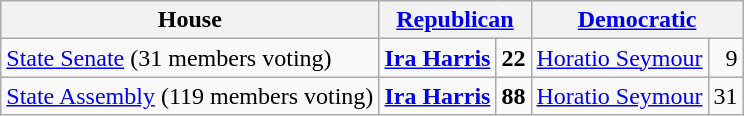<table class=wikitable>
<tr>
<th>House</th>
<th colspan=2><a href='#'>Republican</a></th>
<th colspan=2><a href='#'>Democratic</a></th>
</tr>
<tr>
<td><a href='#'>State Senate</a> (31 members voting)</td>
<td><strong><a href='#'>Ira Harris</a></strong></td>
<td align=right><strong>22</strong></td>
<td><a href='#'>Horatio Seymour</a></td>
<td align=right>9</td>
</tr>
<tr>
<td><a href='#'>State Assembly</a> (119 members voting)</td>
<td><strong><a href='#'>Ira Harris</a></strong></td>
<td align=right><strong>88</strong></td>
<td><a href='#'>Horatio Seymour</a></td>
<td align=right>31</td>
</tr>
</table>
